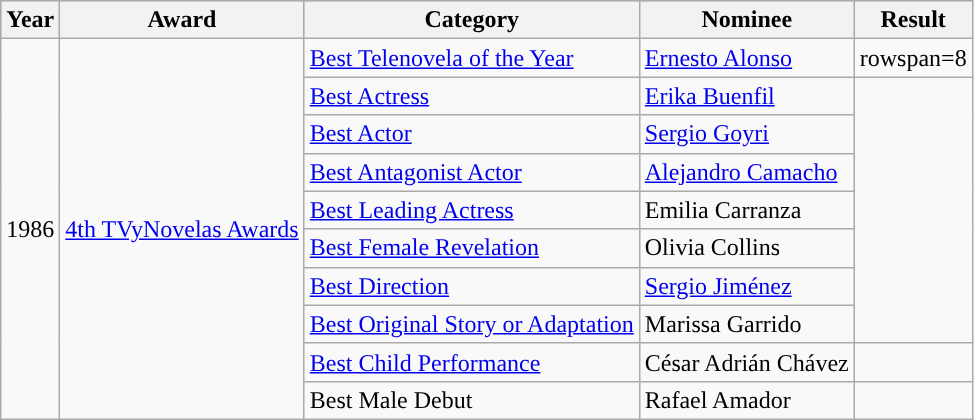<table class="wikitable">
<tr style="background:#b0c4de;">
<th>Year</th>
<th>Award</th>
<th>Category</th>
<th>Nominee</th>
<th>Result</th>
</tr>
<tr>
<td rowspan=10>1986</td>
<td rowspan=10><a href='#'>4th TVyNovelas Awards</a></td>
<td><a href='#'>Best Telenovela of the Year</a></td>
<td><a href='#'>Ernesto Alonso</a></td>
<td>rowspan=8 </td>
</tr>
<tr>
<td><a href='#'>Best Actress</a></td>
<td><a href='#'>Erika Buenfil</a></td>
</tr>
<tr>
<td><a href='#'>Best Actor</a></td>
<td><a href='#'>Sergio Goyri</a></td>
</tr>
<tr>
<td><a href='#'>Best Antagonist Actor</a></td>
<td><a href='#'>Alejandro Camacho</a></td>
</tr>
<tr>
<td><a href='#'>Best Leading Actress</a></td>
<td>Emilia Carranza</td>
</tr>
<tr>
<td><a href='#'>Best Female Revelation</a></td>
<td>Olivia Collins</td>
</tr>
<tr>
<td><a href='#'>Best Direction</a></td>
<td><a href='#'>Sergio Jiménez</a></td>
</tr>
<tr>
<td><a href='#'>Best Original Story or Adaptation</a></td>
<td>Marissa Garrido</td>
</tr>
<tr>
<td><a href='#'>Best Child Performance</a></td>
<td>César Adrián Chávez</td>
<td></td>
</tr>
<tr>
<td>Best Male Debut</td>
<td>Rafael Amador</td>
<td></td>
</tr>
</table>
